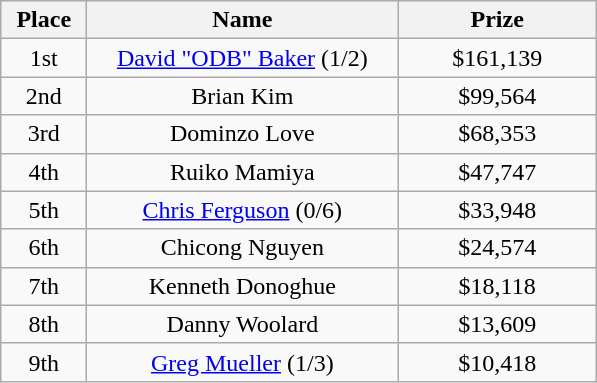<table class="wikitable">
<tr>
<th width="50">Place</th>
<th width="200">Name</th>
<th width="125">Prize</th>
</tr>
<tr>
<td align = "center">1st</td>
<td align = "center"><a href='#'>David "ODB" Baker</a> (1/2)</td>
<td align = "center">$161,139</td>
</tr>
<tr>
<td align = "center">2nd</td>
<td align = "center">Brian Kim</td>
<td align = "center">$99,564</td>
</tr>
<tr>
<td align = "center">3rd</td>
<td align = "center">Dominzo Love</td>
<td align = "center">$68,353</td>
</tr>
<tr>
<td align = "center">4th</td>
<td align = "center">Ruiko Mamiya</td>
<td align = "center">$47,747</td>
</tr>
<tr>
<td align = "center">5th</td>
<td align = "center"><a href='#'>Chris Ferguson</a> (0/6)</td>
<td align = "center">$33,948</td>
</tr>
<tr>
<td align = "center">6th</td>
<td align = "center">Chicong Nguyen</td>
<td align = "center">$24,574</td>
</tr>
<tr>
<td align = "center">7th</td>
<td align = "center">Kenneth Donoghue</td>
<td align = "center">$18,118</td>
</tr>
<tr>
<td align = "center">8th</td>
<td align = "center">Danny Woolard</td>
<td align = "center">$13,609</td>
</tr>
<tr>
<td align = "center">9th</td>
<td align = "center"><a href='#'>Greg Mueller</a> (1/3)</td>
<td align = "center">$10,418</td>
</tr>
</table>
